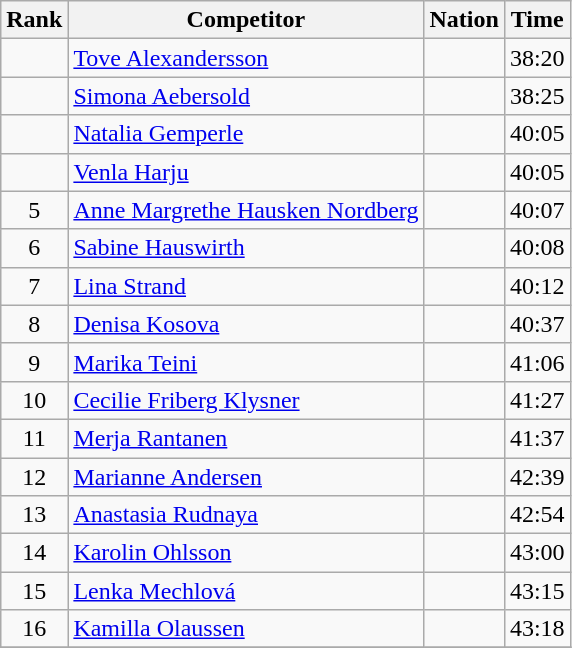<table class="wikitable sortable" style="text-align:left">
<tr>
<th data-sort-type="number">Rank</th>
<th class="unsortable">Competitor</th>
<th>Nation</th>
<th>Time</th>
</tr>
<tr>
<td style="text-align:center"></td>
<td><a href='#'>Tove Alexandersson</a></td>
<td></td>
<td style="text-align:right">38:20</td>
</tr>
<tr>
<td style="text-align:center"></td>
<td><a href='#'>Simona Aebersold</a></td>
<td></td>
<td style="text-align:right">38:25</td>
</tr>
<tr>
<td style="text-align:center"></td>
<td><a href='#'>Natalia Gemperle</a></td>
<td></td>
<td style="text-align:right">40:05</td>
</tr>
<tr>
<td style="text-align:center"></td>
<td><a href='#'>Venla Harju</a></td>
<td></td>
<td style="text-align:right">40:05</td>
</tr>
<tr>
<td style="text-align:center">5</td>
<td><a href='#'>Anne Margrethe Hausken Nordberg</a></td>
<td></td>
<td style="text-align:right">40:07</td>
</tr>
<tr>
<td style="text-align:center">6</td>
<td><a href='#'>Sabine Hauswirth</a></td>
<td></td>
<td style="text-align:right">40:08</td>
</tr>
<tr>
<td style="text-align:center">7</td>
<td><a href='#'>Lina Strand</a></td>
<td></td>
<td style="text-align:right">40:12</td>
</tr>
<tr>
<td style="text-align:center">8</td>
<td><a href='#'>Denisa Kosova</a></td>
<td></td>
<td style="text-align:right">40:37</td>
</tr>
<tr>
<td style="text-align:center">9</td>
<td><a href='#'>Marika Teini</a></td>
<td></td>
<td style="text-align:right">41:06</td>
</tr>
<tr>
<td style="text-align:center">10</td>
<td><a href='#'>Cecilie Friberg Klysner</a></td>
<td></td>
<td style="text-align:right">41:27</td>
</tr>
<tr>
<td style="text-align:center">11</td>
<td><a href='#'>Merja Rantanen</a></td>
<td></td>
<td style="text-align:right">41:37</td>
</tr>
<tr>
<td style="text-align:center">12</td>
<td><a href='#'>Marianne Andersen</a></td>
<td></td>
<td style="text-align:right">42:39</td>
</tr>
<tr>
<td style="text-align:center">13</td>
<td><a href='#'>Anastasia Rudnaya</a></td>
<td></td>
<td style="text-align:right">42:54</td>
</tr>
<tr>
<td style="text-align:center">14</td>
<td><a href='#'>Karolin Ohlsson</a></td>
<td></td>
<td style="text-align:right">43:00</td>
</tr>
<tr>
<td style="text-align:center">15</td>
<td><a href='#'>Lenka Mechlová</a></td>
<td></td>
<td style="text-align:right">43:15</td>
</tr>
<tr>
<td style="text-align:center">16</td>
<td><a href='#'>Kamilla Olaussen</a></td>
<td></td>
<td style="text-align:right">43:18</td>
</tr>
<tr>
</tr>
</table>
